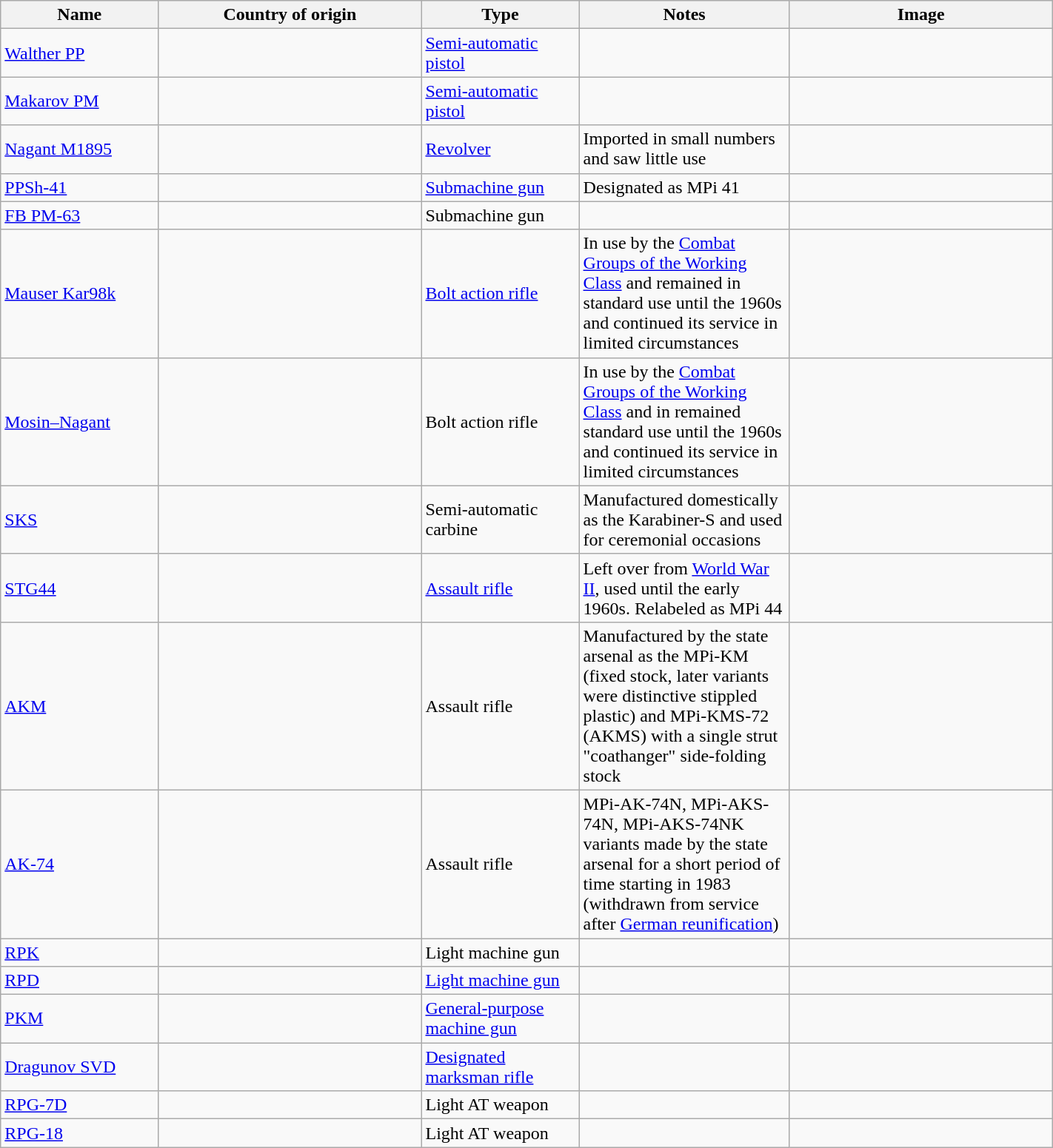<table class="wikitable" style="width:75%;">
<tr>
<th style="width:15%;">Name</th>
<th style="width:25%;">Country of origin</th>
<th style="width:15%;">Type</th>
<th style="width:20%;">Notes</th>
<th>Image</th>
</tr>
<tr>
<td><a href='#'>Walther PP</a></td>
<td><br></td>
<td><a href='#'>Semi-automatic pistol</a></td>
<td></td>
<td></td>
</tr>
<tr>
<td><a href='#'>Makarov PM</a></td>
<td><br></td>
<td><a href='#'>Semi-automatic pistol</a></td>
<td></td>
<td></td>
</tr>
<tr>
<td><a href='#'>Nagant M1895</a></td>
<td><br></td>
<td><a href='#'>Revolver</a></td>
<td>Imported in small numbers and saw little use</td>
<td></td>
</tr>
<tr>
<td><a href='#'>PPSh-41</a></td>
<td></td>
<td><a href='#'>Submachine gun</a></td>
<td>Designated as MPi 41</td>
<td></td>
</tr>
<tr>
<td><a href='#'>FB PM-63</a></td>
<td></td>
<td>Submachine gun</td>
<td></td>
<td></td>
</tr>
<tr>
<td><a href='#'>Mauser Kar98k</a></td>
<td></td>
<td><a href='#'>Bolt action rifle</a></td>
<td>In use by the <a href='#'>Combat Groups of the Working Class</a> and remained in standard use until the 1960s and continued its service in limited circumstances</td>
<td></td>
</tr>
<tr>
<td><a href='#'>Mosin–Nagant</a></td>
<td></td>
<td>Bolt action rifle</td>
<td>In use by the <a href='#'>Combat Groups of the Working Class</a> and in remained standard use until the 1960s and continued its service in limited circumstances</td>
<td></td>
</tr>
<tr>
<td><a href='#'>SKS</a></td>
<td><br></td>
<td>Semi-automatic carbine</td>
<td>Manufactured domestically as the Karabiner-S and used for ceremonial occasions</td>
<td></td>
</tr>
<tr>
<td><a href='#'>STG44</a></td>
<td></td>
<td><a href='#'>Assault rifle</a></td>
<td>Left over from <a href='#'>World War II</a>, used until the early 1960s. Relabeled as MPi 44</td>
<td></td>
</tr>
<tr>
<td><a href='#'>AKM</a></td>
<td></td>
<td>Assault rifle</td>
<td>Manufactured by the state arsenal as the MPi-KM (fixed stock, later variants were distinctive stippled plastic) and MPi-KMS-72 (AKMS) with a single strut "coathanger" side-folding stock</td>
<td></td>
</tr>
<tr>
<td><a href='#'>AK-74</a></td>
<td><br></td>
<td>Assault rifle</td>
<td>MPi-AK-74N, MPi-AKS-74N, MPi-AKS-74NK variants made by the state arsenal for a short period of time starting in 1983 (withdrawn from service after <a href='#'>German reunification</a>)</td>
<td></td>
</tr>
<tr>
<td><a href='#'>RPK</a></td>
<td></td>
<td>Light machine gun</td>
<td></td>
<td><br></td>
</tr>
<tr>
<td><a href='#'>RPD</a></td>
<td><br></td>
<td><a href='#'>Light machine gun</a></td>
<td></td>
<td></td>
</tr>
<tr>
<td><a href='#'>PKM</a></td>
<td></td>
<td><a href='#'>General-purpose machine gun</a></td>
<td></td>
<td></td>
</tr>
<tr>
<td><a href='#'>Dragunov SVD</a></td>
<td></td>
<td><a href='#'>Designated marksman rifle</a></td>
<td></td>
<td></td>
</tr>
<tr>
<td><a href='#'>RPG-7D</a></td>
<td></td>
<td>Light AT weapon</td>
<td></td>
<td></td>
</tr>
<tr>
<td><a href='#'>RPG-18</a></td>
<td></td>
<td>Light AT weapon</td>
<td></td>
<td></td>
</tr>
</table>
